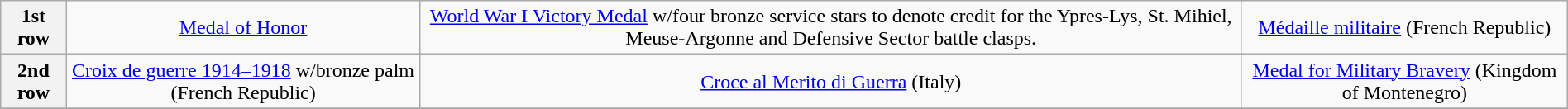<table class="wikitable" style="margin:1em auto; text-align:center;">
<tr>
<th>1st row</th>
<td colspan="3"><a href='#'>Medal of Honor</a></td>
<td colspan="3"><a href='#'>World War I Victory Medal</a> w/four bronze service stars to denote credit for the Ypres-Lys, St. Mihiel, Meuse-Argonne and Defensive Sector battle clasps.</td>
<td colspan="3"><a href='#'>Médaille militaire</a> (French Republic)</td>
</tr>
<tr>
<th>2nd row</th>
<td colspan="3"><a href='#'>Croix de guerre 1914–1918</a> w/bronze palm (French Republic)</td>
<td colspan="3"><a href='#'>Croce al Merito di Guerra</a> (Italy)</td>
<td colspan="3"><a href='#'>Medal for Military Bravery</a> (Kingdom of Montenegro)</td>
</tr>
<tr>
</tr>
</table>
